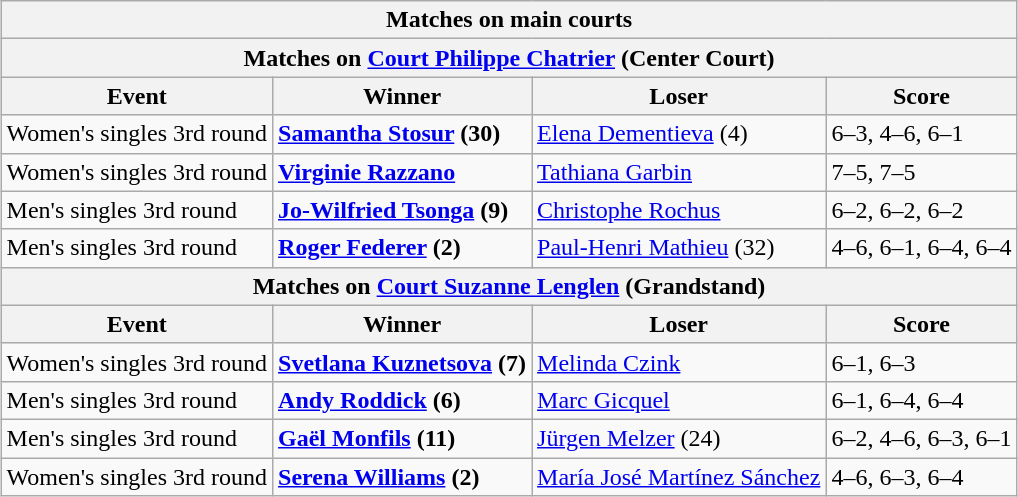<table class="wikitable collapsible uncollapsed" style="margin:auto;">
<tr>
<th colspan="4" style="white-space:nowrap;"><strong>Matches on main courts</strong></th>
</tr>
<tr>
<th colspan="4">Matches on <a href='#'>Court Philippe Chatrier</a> (Center Court)</th>
</tr>
<tr>
<th>Event</th>
<th>Winner</th>
<th>Loser</th>
<th>Score</th>
</tr>
<tr>
<td>Women's singles 3rd round</td>
<td> <strong><a href='#'>Samantha Stosur</a> (30)</strong></td>
<td> <a href='#'>Elena Dementieva</a> (4)</td>
<td>6–3, 4–6, 6–1</td>
</tr>
<tr>
<td>Women's singles 3rd round</td>
<td> <strong><a href='#'>Virginie Razzano</a></strong></td>
<td> <a href='#'>Tathiana Garbin</a></td>
<td>7–5, 7–5</td>
</tr>
<tr>
<td>Men's singles 3rd round</td>
<td> <strong><a href='#'>Jo-Wilfried Tsonga</a> (9)</strong></td>
<td> <a href='#'>Christophe Rochus</a></td>
<td>6–2, 6–2, 6–2</td>
</tr>
<tr>
<td>Men's singles 3rd round</td>
<td> <strong><a href='#'>Roger Federer</a> (2)</strong></td>
<td> <a href='#'>Paul-Henri Mathieu</a> (32)</td>
<td>4–6, 6–1, 6–4, 6–4</td>
</tr>
<tr>
<th colspan="4">Matches on <a href='#'>Court Suzanne Lenglen</a> (Grandstand)</th>
</tr>
<tr>
<th>Event</th>
<th>Winner</th>
<th>Loser</th>
<th>Score</th>
</tr>
<tr>
<td>Women's singles 3rd round</td>
<td> <strong><a href='#'>Svetlana Kuznetsova</a> (7)</strong></td>
<td> <a href='#'>Melinda Czink</a></td>
<td>6–1, 6–3</td>
</tr>
<tr>
<td>Men's singles 3rd round</td>
<td> <strong><a href='#'>Andy Roddick</a> (6)</strong></td>
<td> <a href='#'>Marc Gicquel</a></td>
<td>6–1, 6–4, 6–4</td>
</tr>
<tr>
<td>Men's singles 3rd round</td>
<td> <strong><a href='#'>Gaël Monfils</a> (11)</strong></td>
<td> <a href='#'>Jürgen Melzer</a> (24)</td>
<td>6–2, 4–6, 6–3, 6–1</td>
</tr>
<tr>
<td>Women's singles 3rd round</td>
<td> <strong><a href='#'>Serena Williams</a> (2)</strong></td>
<td> <a href='#'>María José Martínez Sánchez</a></td>
<td>4–6, 6–3, 6–4</td>
</tr>
</table>
